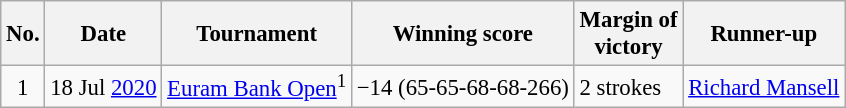<table class="wikitable" style="font-size:95%;">
<tr>
<th>No.</th>
<th>Date</th>
<th>Tournament</th>
<th>Winning score</th>
<th>Margin of<br>victory</th>
<th>Runner-up</th>
</tr>
<tr>
<td align=center>1</td>
<td align=right>18 Jul <a href='#'>2020</a></td>
<td><a href='#'>Euram Bank Open</a><sup>1</sup></td>
<td>−14 (65-65-68-68-266)</td>
<td>2 strokes</td>
<td> <a href='#'>Richard Mansell</a></td>
</tr>
</table>
